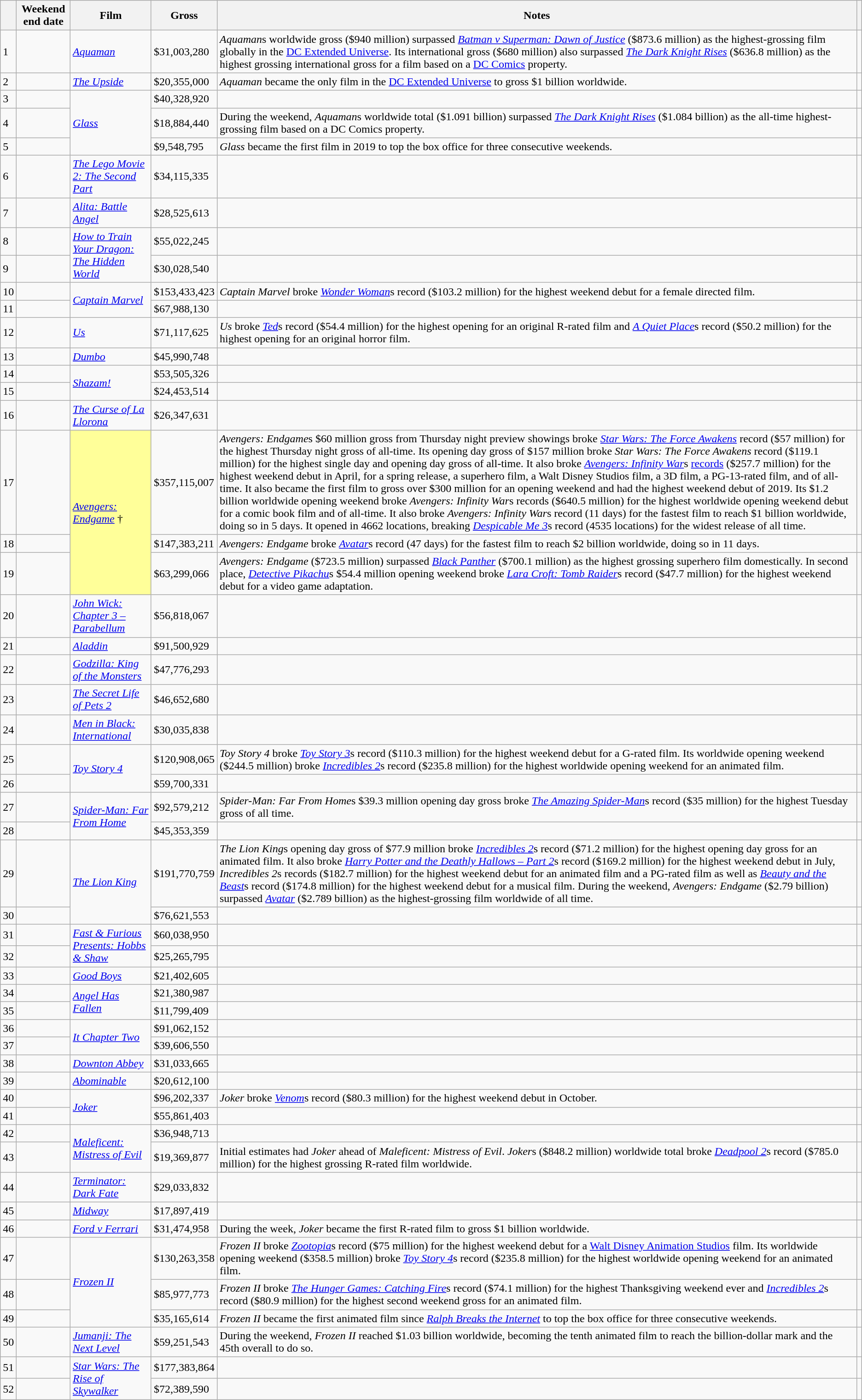<table class="wikitable sortable">
<tr>
<th></th>
<th>Weekend end date</th>
<th>Film</th>
<th>Gross</th>
<th>Notes</th>
<th class="unsortable"></th>
</tr>
<tr>
<td>1</td>
<td></td>
<td><em><a href='#'>Aquaman</a></em></td>
<td>$31,003,280</td>
<td><em>Aquaman</em>s worldwide gross ($940 million) surpassed <em><a href='#'>Batman v Superman: Dawn of Justice</a></em> ($873.6 million) as the highest-grossing film globally in the <a href='#'>DC Extended Universe</a>. Its international gross ($680 million) also surpassed <em><a href='#'>The Dark Knight Rises</a></em> ($636.8 million) as the highest grossing international gross for a film based on a <a href='#'>DC Comics</a> property.</td>
<td></td>
</tr>
<tr>
<td>2</td>
<td></td>
<td><em><a href='#'>The Upside</a></em></td>
<td>$20,355,000</td>
<td><em>Aquaman</em> became the only film in the <a href='#'>DC Extended Universe</a> to gross $1 billion worldwide.</td>
<td></td>
</tr>
<tr>
<td>3</td>
<td></td>
<td rowspan="3"><em><a href='#'>Glass</a></em></td>
<td>$40,328,920</td>
<td></td>
<td></td>
</tr>
<tr>
<td>4</td>
<td></td>
<td>$18,884,440</td>
<td>During the weekend, <em>Aquaman</em>s worldwide total ($1.091 billion) surpassed <em><a href='#'>The Dark Knight Rises</a></em> ($1.084 billion) as the all-time highest-grossing film based on a DC Comics property.</td>
<td></td>
</tr>
<tr>
<td>5</td>
<td></td>
<td>$9,548,795</td>
<td><em>Glass</em> became the first film in 2019 to top the box office for three consecutive weekends.</td>
<td></td>
</tr>
<tr>
<td>6</td>
<td></td>
<td><em><a href='#'>The Lego Movie 2: The Second Part</a></em></td>
<td>$34,115,335</td>
<td></td>
<td></td>
</tr>
<tr>
<td>7</td>
<td></td>
<td><em><a href='#'>Alita: Battle Angel</a></em></td>
<td>$28,525,613</td>
<td></td>
<td></td>
</tr>
<tr>
<td>8</td>
<td></td>
<td rowspan="2"><em><a href='#'>How to Train Your Dragon: The Hidden World</a></em></td>
<td>$55,022,245</td>
<td></td>
<td></td>
</tr>
<tr>
<td>9</td>
<td></td>
<td>$30,028,540</td>
<td></td>
<td></td>
</tr>
<tr>
<td>10</td>
<td></td>
<td rowspan="2"><em><a href='#'>Captain Marvel</a></em></td>
<td>$153,433,423</td>
<td><em>Captain Marvel</em> broke <em><a href='#'>Wonder Woman</a></em>s record ($103.2 million) for the highest weekend debut for a female directed film.</td>
<td></td>
</tr>
<tr>
<td>11</td>
<td></td>
<td>$67,988,130</td>
<td></td>
<td></td>
</tr>
<tr>
<td>12</td>
<td></td>
<td><em><a href='#'>Us</a></em></td>
<td>$71,117,625</td>
<td><em>Us</em> broke <em><a href='#'>Ted</a></em>s record ($54.4 million) for the highest opening for an original R-rated film and <em><a href='#'>A Quiet Place</a></em>s record ($50.2 million) for the highest opening for an original horror film.</td>
<td></td>
</tr>
<tr>
<td>13</td>
<td></td>
<td><em><a href='#'>Dumbo</a></em></td>
<td>$45,990,748</td>
<td></td>
<td></td>
</tr>
<tr>
<td>14</td>
<td></td>
<td rowspan="2"><em><a href='#'>Shazam!</a></em></td>
<td>$53,505,326</td>
<td></td>
<td></td>
</tr>
<tr>
<td>15</td>
<td></td>
<td>$24,453,514</td>
<td></td>
<td></td>
</tr>
<tr>
<td>16</td>
<td></td>
<td><em><a href='#'>The Curse of La Llorona</a></em></td>
<td>$26,347,631</td>
<td></td>
<td></td>
</tr>
<tr>
<td>17</td>
<td></td>
<td rowspan="3" style="background-color:#FFFF99"><em><a href='#'>Avengers: Endgame</a></em> †</td>
<td>$357,115,007</td>
<td><em>Avengers: Endgame</em>s $60 million gross from Thursday night preview showings broke <em><a href='#'>Star Wars: The Force Awakens</a></em> record ($57 million) for the highest Thursday night gross of all-time. Its opening day gross of $157 million broke <em>Star Wars: The Force Awakens</em> record ($119.1 million) for the highest single day and opening day gross of all-time. It also broke <em><a href='#'>Avengers: Infinity War</a></em>s <a href='#'>records</a> ($257.7 million) for the highest weekend debut in April, for a spring release, a superhero film, a Walt Disney Studios film, a 3D film, a PG-13-rated film, and of all-time. It also became the first film to gross over $300 million for an opening weekend and had the highest weekend debut of 2019. Its $1.2 billion worldwide opening weekend broke <em>Avengers: Infinity War</em>s records ($640.5 million) for the highest worldwide opening weekend debut for a comic book film and of all-time. It also broke <em>Avengers: Infinity War</em>s record (11 days) for the fastest film to reach $1 billion worldwide, doing so in 5 days. It opened in 4662 locations, breaking <em><a href='#'>Despicable Me 3</a></em>s record (4535 locations) for the widest release of all time.</td>
<td></td>
</tr>
<tr>
<td>18</td>
<td></td>
<td>$147,383,211</td>
<td><em>Avengers: Endgame</em> broke <em><a href='#'>Avatar</a></em>s record (47 days) for the fastest film to reach $2 billion worldwide, doing so in 11 days.</td>
<td></td>
</tr>
<tr>
<td>19</td>
<td></td>
<td>$63,299,066</td>
<td><em>Avengers: Endgame</em> ($723.5 million) surpassed <em><a href='#'>Black Panther</a></em> ($700.1 million) as the highest grossing superhero film domestically. In second place, <em><a href='#'>Detective Pikachu</a></em>s $54.4 million opening weekend broke <em><a href='#'>Lara Croft: Tomb Raider</a></em>s record ($47.7 million) for the highest weekend debut for a video game adaptation.</td>
<td></td>
</tr>
<tr>
<td>20</td>
<td></td>
<td><em><a href='#'>John Wick: Chapter 3 – Parabellum</a></em></td>
<td>$56,818,067</td>
<td></td>
<td></td>
</tr>
<tr>
<td>21</td>
<td></td>
<td><em><a href='#'>Aladdin</a></em></td>
<td>$91,500,929</td>
<td></td>
<td></td>
</tr>
<tr>
<td>22</td>
<td></td>
<td><em><a href='#'>Godzilla: King of the Monsters</a></em></td>
<td>$47,776,293</td>
<td></td>
<td></td>
</tr>
<tr>
<td>23</td>
<td></td>
<td><em><a href='#'>The Secret Life of Pets 2</a></em></td>
<td>$46,652,680</td>
<td></td>
<td></td>
</tr>
<tr>
<td>24</td>
<td></td>
<td><em><a href='#'>Men in Black: International</a></em></td>
<td>$30,035,838</td>
<td></td>
<td></td>
</tr>
<tr>
<td>25</td>
<td></td>
<td rowspan="2"><em><a href='#'>Toy Story 4</a></em></td>
<td>$120,908,065</td>
<td><em>Toy Story 4</em> broke <em><a href='#'>Toy Story 3</a></em>s record ($110.3 million) for the highest weekend debut for a G-rated film. Its worldwide opening weekend ($244.5 million) broke <em><a href='#'>Incredibles 2</a></em>s record ($235.8 million) for the highest worldwide opening weekend for an animated film.</td>
<td></td>
</tr>
<tr>
<td>26</td>
<td></td>
<td>$59,700,331</td>
<td></td>
<td></td>
</tr>
<tr>
<td>27</td>
<td></td>
<td rowspan="2"><em><a href='#'>Spider-Man: Far From Home</a></em></td>
<td>$92,579,212</td>
<td><em>Spider-Man: Far From Home</em>s $39.3 million opening day gross broke <em><a href='#'>The Amazing Spider-Man</a></em>s record ($35 million) for the highest Tuesday gross of all time.</td>
<td></td>
</tr>
<tr>
<td>28</td>
<td></td>
<td>$45,353,359</td>
<td></td>
<td></td>
</tr>
<tr>
<td>29</td>
<td></td>
<td rowspan="2"><em><a href='#'>The Lion King</a></em></td>
<td>$191,770,759</td>
<td><em>The Lion King</em>s opening day gross of $77.9 million broke <em><a href='#'>Incredibles 2</a></em>s record ($71.2 million) for the highest opening day gross for an animated film. It also broke <em><a href='#'>Harry Potter and the Deathly Hallows – Part 2</a></em>s record ($169.2 million) for the highest weekend debut in July, <em>Incredibles 2</em>s records ($182.7 million) for the highest weekend debut for an animated film and a PG-rated film as well as <em><a href='#'>Beauty and the Beast</a></em>s record ($174.8 million) for the highest weekend debut for a musical film. During the weekend, <em>Avengers: Endgame</em> ($2.79 billion) surpassed <em><a href='#'>Avatar</a></em> ($2.789 billion) as the highest-grossing film worldwide of all time.</td>
<td></td>
</tr>
<tr>
<td>30</td>
<td></td>
<td>$76,621,553</td>
<td></td>
<td></td>
</tr>
<tr>
<td>31</td>
<td></td>
<td rowspan="2"><em><a href='#'>Fast & Furious Presents: Hobbs & Shaw</a></em></td>
<td>$60,038,950</td>
<td></td>
<td></td>
</tr>
<tr>
<td>32</td>
<td></td>
<td>$25,265,795</td>
<td></td>
<td></td>
</tr>
<tr>
<td>33</td>
<td></td>
<td><em><a href='#'>Good Boys</a></em></td>
<td>$21,402,605</td>
<td></td>
<td></td>
</tr>
<tr>
<td>34</td>
<td></td>
<td rowspan="2"><em><a href='#'>Angel Has Fallen</a></em></td>
<td>$21,380,987</td>
<td></td>
<td></td>
</tr>
<tr>
<td>35</td>
<td></td>
<td>$11,799,409</td>
<td></td>
<td></td>
</tr>
<tr>
<td>36</td>
<td></td>
<td rowspan="2"><em><a href='#'>It Chapter Two</a></em></td>
<td>$91,062,152</td>
<td></td>
<td></td>
</tr>
<tr>
<td>37</td>
<td></td>
<td>$39,606,550</td>
<td></td>
<td></td>
</tr>
<tr>
<td>38</td>
<td></td>
<td><em><a href='#'>Downton Abbey</a></em></td>
<td>$31,033,665</td>
<td></td>
<td></td>
</tr>
<tr>
<td>39</td>
<td></td>
<td><em><a href='#'>Abominable</a></em></td>
<td>$20,612,100</td>
<td></td>
<td></td>
</tr>
<tr>
<td>40</td>
<td></td>
<td rowspan="2"><em><a href='#'>Joker</a></em></td>
<td>$96,202,337</td>
<td><em>Joker</em> broke <em><a href='#'>Venom</a></em>s record ($80.3 million) for the highest weekend debut in October.</td>
<td></td>
</tr>
<tr>
<td>41</td>
<td></td>
<td>$55,861,403</td>
<td></td>
<td></td>
</tr>
<tr>
<td>42</td>
<td></td>
<td rowspan="2"><em><a href='#'>Maleficent: Mistress of Evil</a></em></td>
<td>$36,948,713</td>
<td></td>
<td></td>
</tr>
<tr>
<td>43</td>
<td></td>
<td>$19,369,877</td>
<td>Initial estimates had <em>Joker</em> ahead of <em>Maleficent: Mistress of Evil</em>. <em>Joker</em>s ($848.2 million) worldwide total broke <em><a href='#'>Deadpool 2</a></em>s record ($785.0 million) for the highest grossing R-rated film worldwide.</td>
<td></td>
</tr>
<tr>
<td>44</td>
<td></td>
<td><em><a href='#'>Terminator: Dark Fate</a> </em></td>
<td>$29,033,832</td>
<td></td>
<td></td>
</tr>
<tr>
<td>45</td>
<td></td>
<td><em><a href='#'>Midway</a></em></td>
<td>$17,897,419</td>
<td></td>
<td></td>
</tr>
<tr>
<td>46</td>
<td></td>
<td><em><a href='#'>Ford v Ferrari</a></em></td>
<td>$31,474,958</td>
<td>During the week, <em>Joker</em> became the first R-rated film to gross $1 billion worldwide.</td>
<td></td>
</tr>
<tr>
<td>47</td>
<td></td>
<td rowspan="3"><em><a href='#'>Frozen II</a></em></td>
<td>$130,263,358</td>
<td><em>Frozen II </em> broke <em><a href='#'>Zootopia</a></em>s record ($75 million) for the highest weekend debut for a <a href='#'>Walt Disney Animation Studios</a> film. Its worldwide opening weekend ($358.5 million) broke <em><a href='#'>Toy Story 4</a></em>s record ($235.8 million) for the highest worldwide opening weekend for an animated film.</td>
<td></td>
</tr>
<tr>
<td>48</td>
<td></td>
<td>$85,977,773</td>
<td><em>Frozen II</em> broke <em><a href='#'>The Hunger Games: Catching Fire</a></em>s record ($74.1 million) for the highest Thanksgiving weekend ever and <em><a href='#'>Incredibles 2</a></em>s record ($80.9 million) for the highest second weekend gross for an animated film.</td>
<td></td>
</tr>
<tr>
<td>49</td>
<td></td>
<td>$35,165,614</td>
<td><em>Frozen II</em> became the first animated film since <em><a href='#'>Ralph Breaks the Internet</a></em> to top the box office for three consecutive weekends.</td>
<td></td>
</tr>
<tr>
<td>50</td>
<td></td>
<td><em><a href='#'>Jumanji: The Next Level</a></em></td>
<td>$59,251,543</td>
<td>During the weekend, <em>Frozen II</em> reached $1.03 billion worldwide, becoming the tenth animated film to reach the billion-dollar mark and the 45th overall to do so.</td>
<td></td>
</tr>
<tr>
<td>51</td>
<td></td>
<td rowspan="2"><em><a href='#'>Star Wars: The Rise of Skywalker</a></em></td>
<td>$177,383,864</td>
<td></td>
<td></td>
</tr>
<tr>
<td>52</td>
<td></td>
<td>$72,389,590</td>
<td></td>
<td></td>
</tr>
</table>
